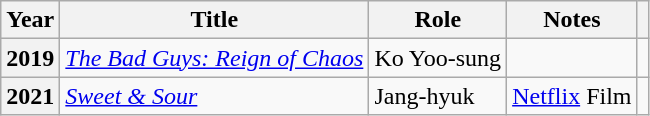<table class="wikitable plainrowheaders sortable">
<tr>
<th scope="col">Year</th>
<th scope="col">Title</th>
<th scope="col">Role</th>
<th scope="col">Notes</th>
<th scope="col" class="unsortable"></th>
</tr>
<tr>
<th scope="row">2019</th>
<td><em><a href='#'>The Bad Guys: Reign of Chaos</a></em></td>
<td>Ko Yoo-sung</td>
<td></td>
<td style="text-align:center"></td>
</tr>
<tr>
<th scope="row">2021</th>
<td><em><a href='#'>Sweet & Sour</a></em></td>
<td>Jang-hyuk</td>
<td><a href='#'>Netflix</a> Film</td>
<td style="text-align:center"></td>
</tr>
</table>
